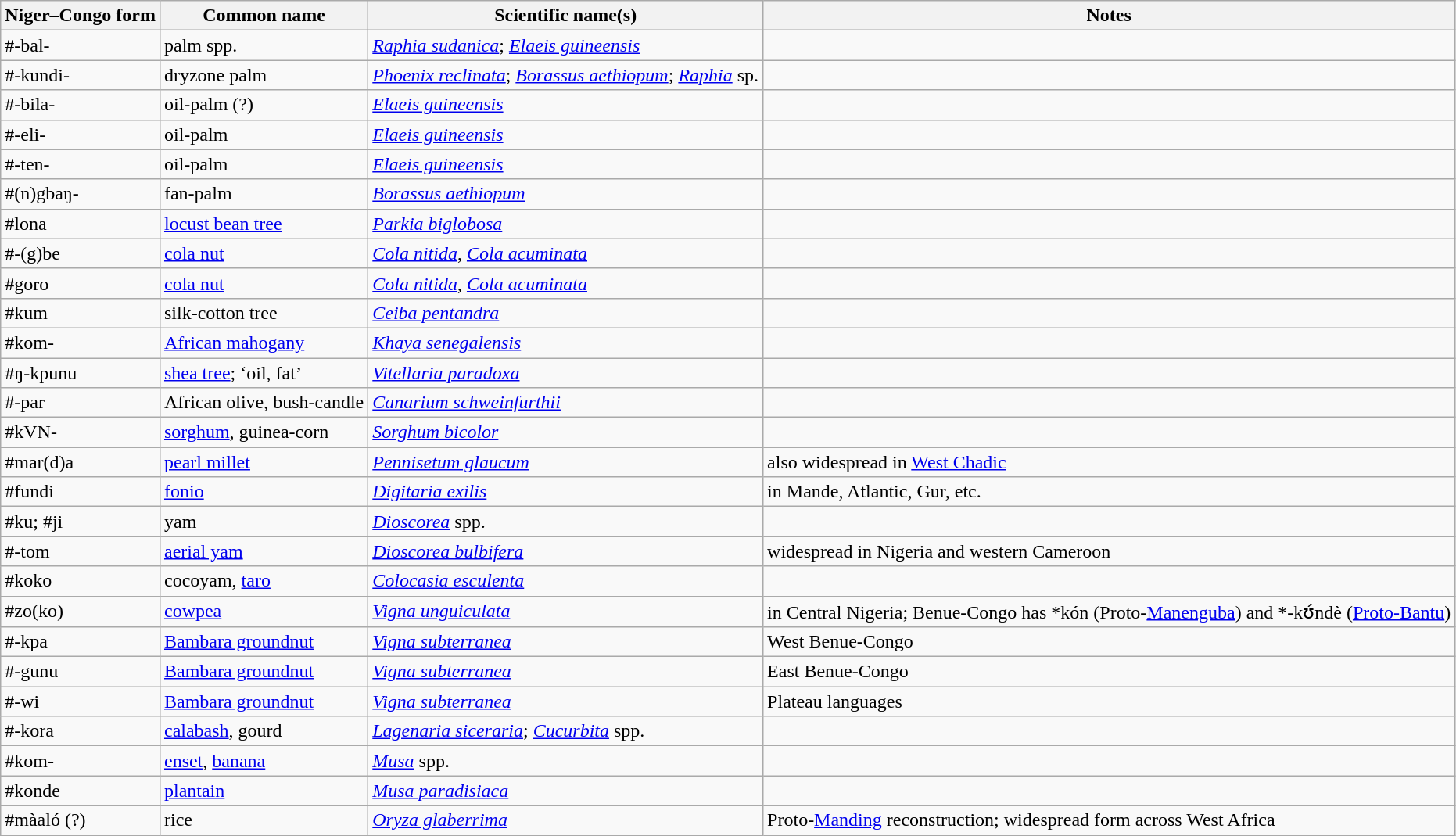<table class="wikitable sortable">
<tr>
<th>Niger–Congo form</th>
<th>Common name</th>
<th>Scientific name(s)</th>
<th>Notes</th>
</tr>
<tr>
<td>#-bal-</td>
<td>palm spp.</td>
<td><em><a href='#'>Raphia sudanica</a></em>; <em><a href='#'>Elaeis guineensis</a></em></td>
<td></td>
</tr>
<tr>
<td>#-kundi-</td>
<td>dryzone palm</td>
<td><em><a href='#'>Phoenix reclinata</a></em>; <em><a href='#'>Borassus aethiopum</a></em>; <em><a href='#'>Raphia</a></em> sp.</td>
<td></td>
</tr>
<tr>
<td>#-bila-</td>
<td>oil-palm (?)</td>
<td><em><a href='#'>Elaeis guineensis</a></em></td>
<td></td>
</tr>
<tr>
<td>#-eli-</td>
<td>oil-palm</td>
<td><em><a href='#'>Elaeis guineensis</a></em></td>
<td></td>
</tr>
<tr>
<td>#-ten-</td>
<td>oil-palm</td>
<td><em><a href='#'>Elaeis guineensis</a></em></td>
<td></td>
</tr>
<tr>
<td>#(n)gbaŋ-</td>
<td>fan-palm</td>
<td><em><a href='#'>Borassus aethiopum</a></em></td>
<td></td>
</tr>
<tr>
<td>#lona</td>
<td><a href='#'>locust bean tree</a></td>
<td><em><a href='#'>Parkia biglobosa</a></em></td>
<td></td>
</tr>
<tr>
<td>#-(g)be</td>
<td><a href='#'>cola nut</a></td>
<td><em><a href='#'>Cola nitida</a></em>, <em><a href='#'>Cola acuminata</a></em></td>
<td></td>
</tr>
<tr>
<td>#goro</td>
<td><a href='#'>cola nut</a></td>
<td><em><a href='#'>Cola nitida</a></em>, <em><a href='#'>Cola acuminata</a></em></td>
<td></td>
</tr>
<tr>
<td>#kum</td>
<td>silk-cotton tree</td>
<td><em><a href='#'>Ceiba pentandra</a></em></td>
<td></td>
</tr>
<tr>
<td>#kom-</td>
<td><a href='#'>African mahogany</a></td>
<td><em><a href='#'>Khaya senegalensis</a></em></td>
<td></td>
</tr>
<tr>
<td>#ŋ-kpunu</td>
<td><a href='#'>shea tree</a>; ‘oil, fat’</td>
<td><em><a href='#'>Vitellaria paradoxa</a></em></td>
<td></td>
</tr>
<tr>
<td>#-par</td>
<td>African olive, bush-candle</td>
<td><em><a href='#'>Canarium schweinfurthii</a></em></td>
<td></td>
</tr>
<tr>
<td>#kVN-</td>
<td><a href='#'>sorghum</a>, guinea-corn</td>
<td><em><a href='#'>Sorghum bicolor</a></em></td>
<td></td>
</tr>
<tr>
<td>#mar(d)a</td>
<td><a href='#'>pearl millet</a></td>
<td><em><a href='#'>Pennisetum glaucum</a></em></td>
<td>also widespread in <a href='#'>West Chadic</a></td>
</tr>
<tr>
<td>#fundi</td>
<td><a href='#'>fonio</a></td>
<td><em><a href='#'>Digitaria exilis</a></em></td>
<td>in Mande, Atlantic, Gur, etc.</td>
</tr>
<tr>
<td>#ku; #ji</td>
<td>yam</td>
<td><em><a href='#'>Dioscorea</a></em> spp.</td>
<td></td>
</tr>
<tr>
<td>#-tom</td>
<td><a href='#'>aerial yam</a></td>
<td><em><a href='#'>Dioscorea bulbifera</a></em></td>
<td>widespread in Nigeria and western Cameroon</td>
</tr>
<tr>
<td>#koko</td>
<td>cocoyam, <a href='#'>taro</a></td>
<td><em><a href='#'>Colocasia esculenta</a></em></td>
<td></td>
</tr>
<tr>
<td>#zo(ko)</td>
<td><a href='#'>cowpea</a></td>
<td><em><a href='#'>Vigna unguiculata</a></em></td>
<td>in Central Nigeria; Benue-Congo has *kón (Proto-<a href='#'>Manenguba</a>) and *-kʊ́ndè (<a href='#'>Proto-Bantu</a>)</td>
</tr>
<tr>
<td>#-kpa</td>
<td><a href='#'>Bambara groundnut</a></td>
<td><em><a href='#'>Vigna subterranea</a></em></td>
<td>West Benue-Congo</td>
</tr>
<tr>
<td>#-gunu</td>
<td><a href='#'>Bambara groundnut</a></td>
<td><em><a href='#'>Vigna subterranea</a></em></td>
<td>East Benue-Congo</td>
</tr>
<tr>
<td>#-wi</td>
<td><a href='#'>Bambara groundnut</a></td>
<td><em><a href='#'>Vigna subterranea</a></em></td>
<td>Plateau languages</td>
</tr>
<tr>
<td>#-kora</td>
<td><a href='#'>calabash</a>, gourd</td>
<td><em><a href='#'>Lagenaria siceraria</a></em>; <em><a href='#'>Cucurbita</a></em> spp.</td>
<td></td>
</tr>
<tr>
<td>#kom-</td>
<td><a href='#'>enset</a>, <a href='#'>banana</a></td>
<td><em><a href='#'>Musa</a></em> spp.</td>
<td></td>
</tr>
<tr>
<td>#konde</td>
<td><a href='#'>plantain</a></td>
<td><em><a href='#'>Musa paradisiaca</a></em></td>
<td></td>
</tr>
<tr>
<td>#màaló (?)</td>
<td>rice</td>
<td><em><a href='#'>Oryza glaberrima</a></em></td>
<td>Proto-<a href='#'>Manding</a> reconstruction; widespread form across West Africa</td>
</tr>
</table>
